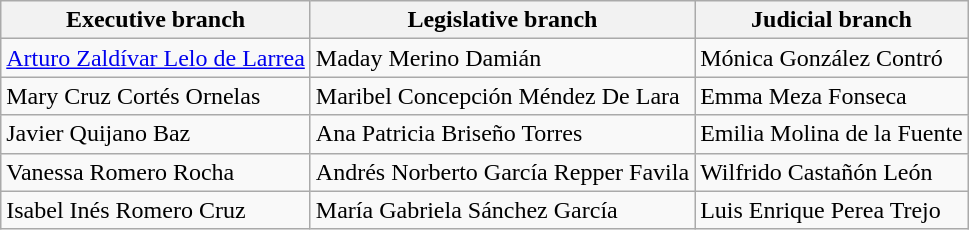<table class="wikitable">
<tr>
<th>Executive branch</th>
<th>Legislative branch</th>
<th>Judicial branch</th>
</tr>
<tr>
<td><a href='#'>Arturo Zaldívar Lelo de Larrea</a></td>
<td>Maday Merino Damián</td>
<td>Mónica González Contró</td>
</tr>
<tr>
<td>Mary Cruz Cortés Ornelas</td>
<td>Maribel Concepción Méndez De Lara</td>
<td>Emma Meza Fonseca</td>
</tr>
<tr>
<td>Javier Quijano Baz</td>
<td>Ana Patricia Briseño Torres</td>
<td>Emilia Molina de la Fuente</td>
</tr>
<tr>
<td>Vanessa Romero Rocha</td>
<td>Andrés Norberto García Repper Favila</td>
<td>Wilfrido Castañón León</td>
</tr>
<tr>
<td>Isabel Inés Romero Cruz</td>
<td>María Gabriela Sánchez García</td>
<td>Luis Enrique Perea Trejo</td>
</tr>
</table>
